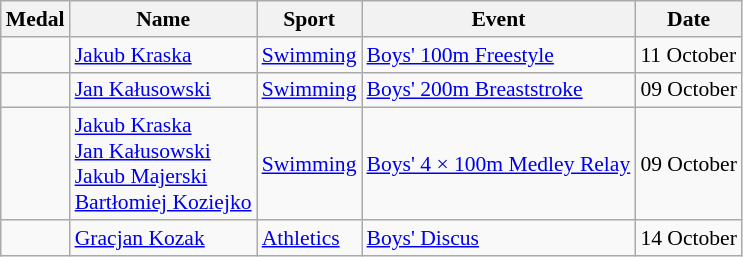<table class="wikitable sortable" style="font-size:90%">
<tr>
<th>Medal</th>
<th>Name</th>
<th>Sport</th>
<th>Event</th>
<th>Date</th>
</tr>
<tr>
<td></td>
<td><a href='#'>Jakub Kraska</a></td>
<td><a href='#'>Swimming</a></td>
<td><a href='#'>Boys' 100m Freestyle</a></td>
<td>11 October</td>
</tr>
<tr>
<td></td>
<td><a href='#'>Jan Kałusowski</a></td>
<td><a href='#'>Swimming</a></td>
<td><a href='#'>Boys' 200m Breaststroke</a></td>
<td>09 October</td>
</tr>
<tr>
<td></td>
<td><a href='#'>Jakub Kraska</a><br><a href='#'>Jan Kałusowski</a><br><a href='#'>Jakub Majerski</a><br><a href='#'>Bartłomiej Koziejko</a></td>
<td><a href='#'>Swimming</a></td>
<td><a href='#'>Boys' 4 × 100m Medley Relay</a></td>
<td>09 October</td>
</tr>
<tr>
<td></td>
<td><a href='#'>Gracjan Kozak</a></td>
<td><a href='#'>Athletics</a></td>
<td><a href='#'>Boys' Discus</a></td>
<td>14 October</td>
</tr>
</table>
